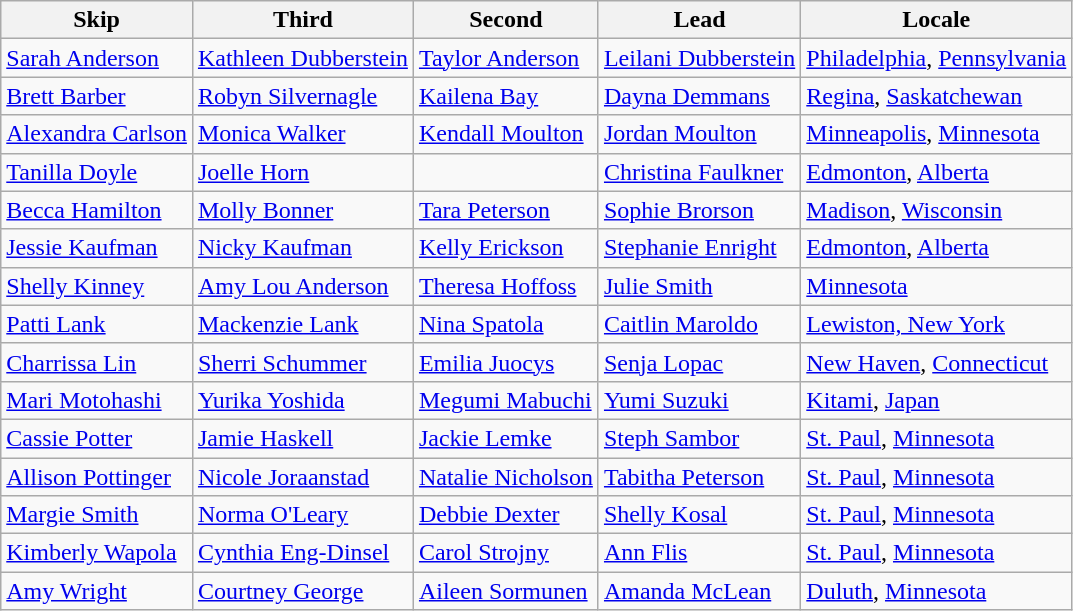<table class=wikitable>
<tr>
<th>Skip</th>
<th>Third</th>
<th>Second</th>
<th>Lead</th>
<th>Locale</th>
</tr>
<tr>
<td><a href='#'>Sarah Anderson</a></td>
<td><a href='#'>Kathleen Dubberstein</a></td>
<td><a href='#'>Taylor Anderson</a></td>
<td><a href='#'>Leilani Dubberstein</a></td>
<td> <a href='#'>Philadelphia</a>, <a href='#'>Pennsylvania</a></td>
</tr>
<tr>
<td><a href='#'>Brett Barber</a></td>
<td><a href='#'>Robyn Silvernagle</a></td>
<td><a href='#'>Kailena Bay</a></td>
<td><a href='#'>Dayna Demmans</a></td>
<td> <a href='#'>Regina</a>, <a href='#'>Saskatchewan</a></td>
</tr>
<tr>
<td><a href='#'>Alexandra Carlson</a></td>
<td><a href='#'>Monica Walker</a></td>
<td><a href='#'>Kendall Moulton</a></td>
<td><a href='#'>Jordan Moulton</a></td>
<td> <a href='#'>Minneapolis</a>, <a href='#'>Minnesota</a></td>
</tr>
<tr>
<td><a href='#'>Tanilla Doyle</a></td>
<td><a href='#'>Joelle Horn</a></td>
<td></td>
<td><a href='#'>Christina Faulkner</a></td>
<td> <a href='#'>Edmonton</a>, <a href='#'>Alberta</a></td>
</tr>
<tr>
<td><a href='#'>Becca Hamilton</a></td>
<td><a href='#'>Molly Bonner</a></td>
<td><a href='#'>Tara Peterson</a></td>
<td><a href='#'>Sophie Brorson</a></td>
<td> <a href='#'>Madison</a>, <a href='#'>Wisconsin</a></td>
</tr>
<tr>
<td><a href='#'>Jessie Kaufman</a></td>
<td><a href='#'>Nicky Kaufman</a></td>
<td><a href='#'>Kelly Erickson</a></td>
<td><a href='#'>Stephanie Enright</a></td>
<td> <a href='#'>Edmonton</a>, <a href='#'>Alberta</a></td>
</tr>
<tr>
<td><a href='#'>Shelly Kinney</a></td>
<td><a href='#'>Amy Lou Anderson</a></td>
<td><a href='#'>Theresa Hoffoss</a></td>
<td><a href='#'>Julie Smith</a></td>
<td> <a href='#'>Minnesota</a></td>
</tr>
<tr>
<td><a href='#'>Patti Lank</a></td>
<td><a href='#'>Mackenzie Lank</a></td>
<td><a href='#'>Nina Spatola</a></td>
<td><a href='#'>Caitlin Maroldo</a></td>
<td> <a href='#'>Lewiston, New York</a></td>
</tr>
<tr>
<td><a href='#'>Charrissa Lin</a></td>
<td><a href='#'>Sherri Schummer</a></td>
<td><a href='#'>Emilia Juocys</a></td>
<td><a href='#'>Senja Lopac</a></td>
<td> <a href='#'>New Haven</a>, <a href='#'>Connecticut</a></td>
</tr>
<tr>
<td><a href='#'>Mari Motohashi</a></td>
<td><a href='#'>Yurika Yoshida</a></td>
<td><a href='#'>Megumi Mabuchi</a></td>
<td><a href='#'>Yumi Suzuki</a></td>
<td> <a href='#'>Kitami</a>, <a href='#'>Japan</a></td>
</tr>
<tr>
<td><a href='#'>Cassie Potter</a></td>
<td><a href='#'>Jamie Haskell</a></td>
<td><a href='#'>Jackie Lemke</a></td>
<td><a href='#'>Steph Sambor</a></td>
<td> <a href='#'>St. Paul</a>, <a href='#'>Minnesota</a></td>
</tr>
<tr>
<td><a href='#'>Allison Pottinger</a></td>
<td><a href='#'>Nicole Joraanstad</a></td>
<td><a href='#'>Natalie Nicholson</a></td>
<td><a href='#'>Tabitha Peterson</a></td>
<td> <a href='#'>St. Paul</a>, <a href='#'>Minnesota</a></td>
</tr>
<tr>
<td><a href='#'>Margie Smith</a></td>
<td><a href='#'>Norma O'Leary</a></td>
<td><a href='#'>Debbie Dexter</a></td>
<td><a href='#'>Shelly Kosal</a></td>
<td> <a href='#'>St. Paul</a>, <a href='#'>Minnesota</a></td>
</tr>
<tr>
<td><a href='#'>Kimberly Wapola</a></td>
<td><a href='#'>Cynthia Eng-Dinsel</a></td>
<td><a href='#'>Carol Strojny</a></td>
<td><a href='#'>Ann Flis</a></td>
<td> <a href='#'>St. Paul</a>, <a href='#'>Minnesota</a></td>
</tr>
<tr>
<td><a href='#'>Amy Wright</a></td>
<td><a href='#'>Courtney George</a></td>
<td><a href='#'>Aileen Sormunen</a></td>
<td><a href='#'>Amanda McLean</a></td>
<td> <a href='#'>Duluth</a>, <a href='#'>Minnesota</a></td>
</tr>
</table>
